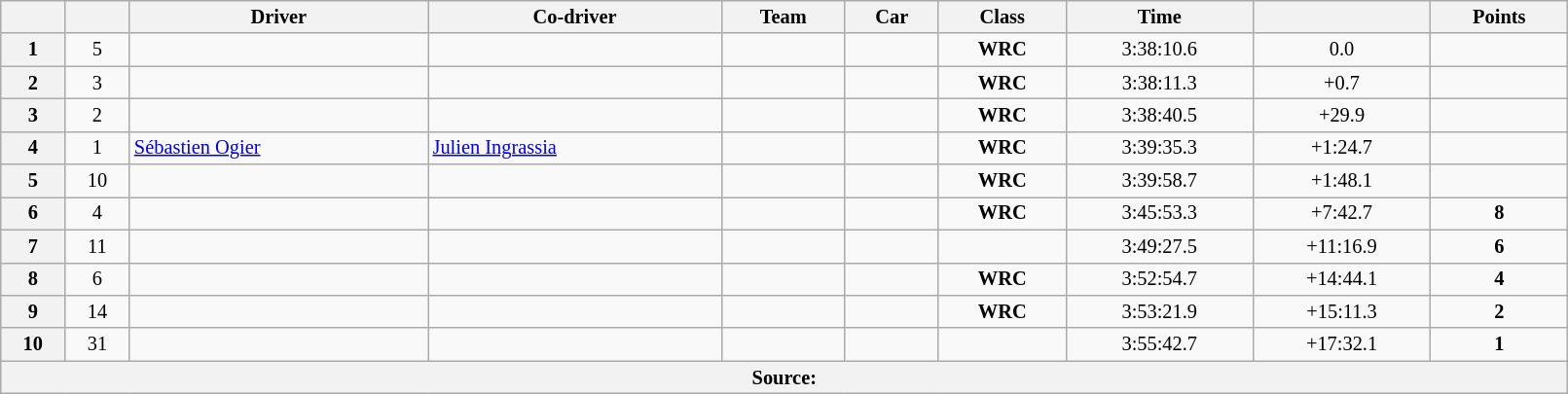<table class="wikitable" width=85% style="font-size: 85%;">
<tr>
<th></th>
<th></th>
<th>Driver</th>
<th>Co-driver</th>
<th>Team</th>
<th>Car</th>
<th>Class</th>
<th>Time</th>
<th></th>
<th>Points</th>
</tr>
<tr>
<th>1</th>
<td align="center">5</td>
<td></td>
<td></td>
<td></td>
<td></td>
<td align="center"><strong><span>WRC</span></strong></td>
<td align="center">3:38:10.6</td>
<td align="center">0.0</td>
<td align="center"><strong></strong></td>
</tr>
<tr>
<th>2</th>
<td align="center">3</td>
<td></td>
<td></td>
<td></td>
<td></td>
<td align="center"><strong><span>WRC</span></strong></td>
<td align="center">3:38:11.3</td>
<td align="center">+0.7</td>
<td align="center"><strong></strong></td>
</tr>
<tr>
<th>3</th>
<td align="center">2</td>
<td></td>
<td></td>
<td></td>
<td></td>
<td align="center"><strong><span>WRC</span></strong></td>
<td align="center">3:38:40.5</td>
<td align="center">+29.9</td>
<td align="center"><strong></strong></td>
</tr>
<tr>
<th>4</th>
<td align="center">1</td>
<td> <a href='#'>Sébastien Ogier</a></td>
<td> <a href='#'>Julien Ingrassia</a></td>
<td></td>
<td></td>
<td align="center"><strong><span>WRC</span></strong></td>
<td align="center">3:39:35.3</td>
<td align="center">+1:24.7</td>
<td align="center"><strong></strong></td>
</tr>
<tr>
<th>5</th>
<td align="center">10</td>
<td></td>
<td></td>
<td></td>
<td></td>
<td align="center"><strong><span>WRC</span></strong></td>
<td align="center">3:39:58.7</td>
<td align="center">+1:48.1</td>
<td align="center"><strong></strong></td>
</tr>
<tr>
<th>6</th>
<td align="center">4</td>
<td></td>
<td></td>
<td></td>
<td></td>
<td align="center"><strong><span>WRC</span></strong></td>
<td align="center">3:45:53.3</td>
<td align="center">+7:42.7</td>
<td align="center"><strong>8</strong></td>
</tr>
<tr>
<th>7</th>
<td align="center">11</td>
<td></td>
<td></td>
<td></td>
<td></td>
<td align="center"><strong><span></span></strong></td>
<td align="center">3:49:27.5</td>
<td align="center">+11:16.9</td>
<td align="center"><strong>6</strong></td>
</tr>
<tr>
<th>8</th>
<td align="center">6</td>
<td></td>
<td></td>
<td></td>
<td></td>
<td align="center"><strong><span>WRC</span></strong></td>
<td align="center">3:52:54.7</td>
<td align="center">+14:44.1</td>
<td align="center"><strong>4</strong></td>
</tr>
<tr>
<th>9</th>
<td align="center">14</td>
<td></td>
<td></td>
<td></td>
<td></td>
<td align="center"><strong><span>WRC</span></strong></td>
<td align="center">3:53:21.9</td>
<td align="center">+15:11.3</td>
<td align="center"><strong>2</strong></td>
</tr>
<tr>
<th>10</th>
<td align="center">31</td>
<td></td>
<td></td>
<td></td>
<td></td>
<td align="center"><strong><span></span></strong></td>
<td align="center">3:55:42.7</td>
<td align="center">+17:32.1</td>
<td align="center"><strong>1</strong></td>
</tr>
<tr>
<th colspan="10">Source:</th>
</tr>
</table>
